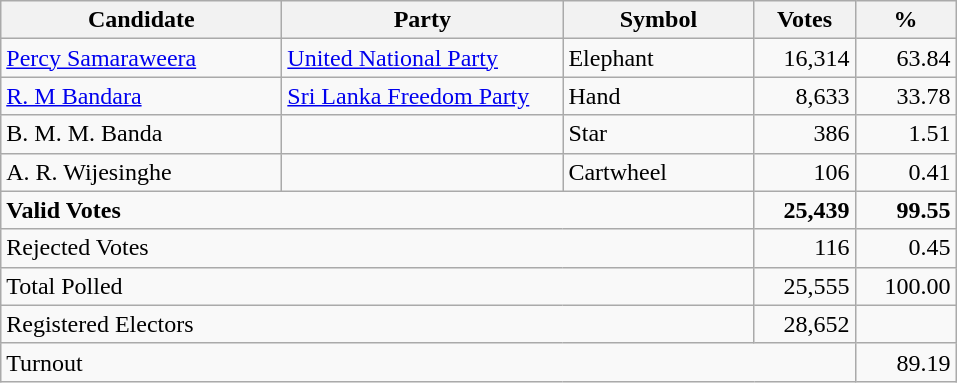<table class="wikitable" border="1" style="text-align:right;">
<tr>
<th align=left width="180">Candidate</th>
<th align=left width="180">Party</th>
<th align=left width="120">Symbol</th>
<th align=left width="60">Votes</th>
<th align=left width="60">%</th>
</tr>
<tr>
<td align=left><a href='#'>Percy Samaraweera</a></td>
<td align=left><a href='#'>United National Party</a></td>
<td align=left>Elephant</td>
<td align=right>16,314</td>
<td align=right>63.84</td>
</tr>
<tr>
<td align=left><a href='#'>R. M Bandara</a></td>
<td align=left><a href='#'>Sri Lanka Freedom Party</a></td>
<td align=left>Hand</td>
<td align=right>8,633</td>
<td align=right>33.78</td>
</tr>
<tr>
<td align=left>B. M. M. Banda</td>
<td align=left></td>
<td align=left>Star</td>
<td align=right>386</td>
<td align=right>1.51</td>
</tr>
<tr>
<td align=left>A. R. Wijesinghe</td>
<td align=left></td>
<td align=left>Cartwheel</td>
<td align=right>106</td>
<td align=right>0.41</td>
</tr>
<tr>
<td align=left colspan=3><strong>Valid Votes</strong></td>
<td align=right><strong>25,439</strong></td>
<td align=right><strong>99.55</strong></td>
</tr>
<tr>
<td align=left colspan=3>Rejected Votes</td>
<td align=right>116</td>
<td align=right>0.45</td>
</tr>
<tr>
<td align=left colspan=3>Total Polled</td>
<td align=right>25,555</td>
<td align=right>100.00</td>
</tr>
<tr>
<td align=left colspan=3>Registered Electors</td>
<td align=right>28,652</td>
<td></td>
</tr>
<tr>
<td align=left colspan=4>Turnout</td>
<td align=right>89.19</td>
</tr>
</table>
